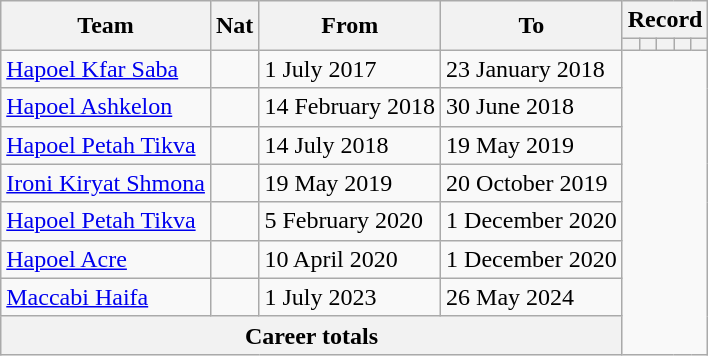<table class="wikitable" style="text-align: center">
<tr>
<th rowspan=2>Team</th>
<th rowspan=2>Nat</th>
<th rowspan=2>From</th>
<th rowspan=2>To</th>
<th colspan=8>Record</th>
</tr>
<tr>
<th></th>
<th></th>
<th></th>
<th></th>
<th></th>
</tr>
<tr>
<td align=left><a href='#'>Hapoel Kfar Saba</a></td>
<td></td>
<td align=left>1 July 2017</td>
<td align=left>23 January 2018<br></td>
</tr>
<tr>
<td align=left><a href='#'>Hapoel Ashkelon</a></td>
<td></td>
<td align=left>14 February 2018</td>
<td align=left>30 June 2018<br></td>
</tr>
<tr>
<td align=left><a href='#'>Hapoel Petah Tikva</a></td>
<td></td>
<td align=left>14 July 2018</td>
<td align=left>19 May 2019<br></td>
</tr>
<tr>
<td align=left><a href='#'>Ironi Kiryat Shmona</a></td>
<td></td>
<td align=left>19 May  2019</td>
<td align=left>20 October 2019<br></td>
</tr>
<tr>
<td align=left><a href='#'>Hapoel Petah Tikva</a></td>
<td></td>
<td align=left>5 February 2020</td>
<td align=left>1 December 2020<br></td>
</tr>
<tr>
<td align=left><a href='#'>Hapoel Acre</a></td>
<td></td>
<td align=left>10 April 2020</td>
<td align=left>1 December 2020<br></td>
</tr>
<tr>
<td align=left><a href='#'>Maccabi Haifa</a></td>
<td></td>
<td align=left>1 July 2023</td>
<td align=left>26 May 2024<br></td>
</tr>
<tr>
<th colspan=4>Career totals<br></th>
</tr>
</table>
